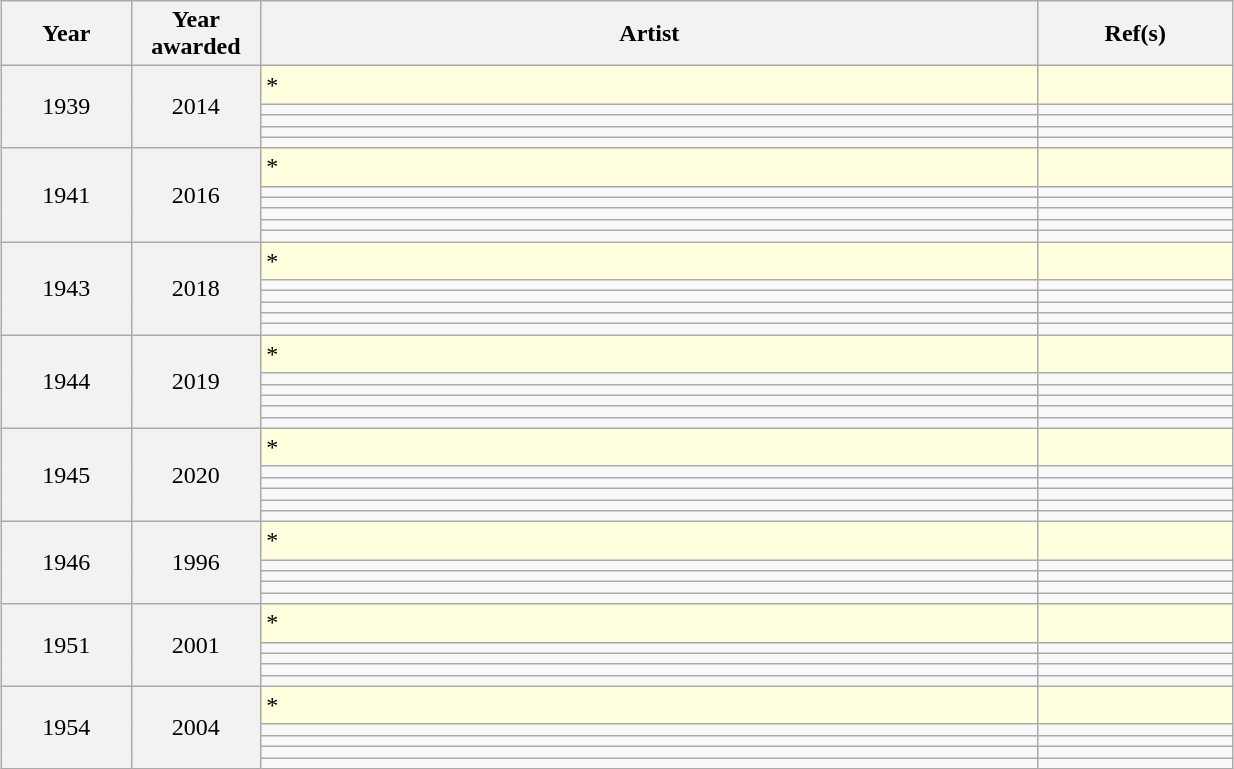<table class="sortable wikitable" width="65%" cellpadding="5" style="margin: 1em auto 1em auto">
<tr>
<th width="10%" scope="col">Year</th>
<th width="10%" scope="col">Year awarded</th>
<th width="60%" scope="col">Artist</th>
<th width="15%" scope="col" class="unsortable">Ref(s)</th>
</tr>
<tr style="background:lightyellow;">
<th scope="rowgroup" align="center" rowspan="5" style="font-weight:normal;">1939</th>
<th align="center" rowspan="5" style="font-weight:normal;">2014</th>
<td>*</td>
<td align="center"></td>
</tr>
<tr>
<td></td>
<td align="center"></td>
</tr>
<tr>
<td></td>
<td align="center"></td>
</tr>
<tr>
<td></td>
<td align="center"></td>
</tr>
<tr>
<td></td>
<td align="center"></td>
</tr>
<tr style="background:lightyellow;">
<th scope="rowgroup" align="center" rowspan="6" style="font-weight:normal;">1941</th>
<th align="center" rowspan="6" style="font-weight:normal;">2016</th>
<td>*</td>
<td align="center"></td>
</tr>
<tr>
<td></td>
<td align="center"></td>
</tr>
<tr>
<td></td>
<td align="center"></td>
</tr>
<tr>
<td></td>
<td align="center"></td>
</tr>
<tr>
<td></td>
<td align="center"></td>
</tr>
<tr>
<td></td>
<td align="center"></td>
</tr>
<tr style="background:lightyellow;">
<th scope="rowgroup" align="center" rowspan="6" style="font-weight:normal;">1943</th>
<th align="center" rowspan="6" style="font-weight:normal;">2018</th>
<td>*</td>
<td align="center"></td>
</tr>
<tr>
<td></td>
<td align="center"></td>
</tr>
<tr>
<td></td>
<td align="center"></td>
</tr>
<tr>
<td></td>
<td align="center"></td>
</tr>
<tr>
<td></td>
<td align="center"></td>
</tr>
<tr>
<td></td>
<td align="center"></td>
</tr>
<tr style="background:lightyellow;">
<th scope="rowgroup" align="center" rowspan="6" style="font-weight:normal;">1944</th>
<th align="center" rowspan="6" style="font-weight:normal;">2019</th>
<td>*</td>
<td align="center"></td>
</tr>
<tr>
<td></td>
<td align="center"></td>
</tr>
<tr>
<td></td>
<td align="center"></td>
</tr>
<tr>
<td></td>
<td align="center"></td>
</tr>
<tr>
<td></td>
<td align="center"></td>
</tr>
<tr>
<td></td>
<td align="center"></td>
</tr>
<tr style="background:lightyellow;">
<th scope="rowgroup" align="center" rowspan="6" style="font-weight:normal;">1945</th>
<th align="center" rowspan="6" style="font-weight:normal;">2020</th>
<td>*</td>
<td align="center"></td>
</tr>
<tr>
<td></td>
<td align="center"></td>
</tr>
<tr>
<td></td>
<td align="center"></td>
</tr>
<tr>
<td></td>
<td align="center"></td>
</tr>
<tr>
<td></td>
<td align="center"></td>
</tr>
<tr>
<td></td>
<td align="center"></td>
</tr>
<tr style="background:lightyellow;">
<th scope="rowgroup" align="center" rowspan="5" style="font-weight:normal;">1946</th>
<th align="center" rowspan="5" style="font-weight:normal;">1996</th>
<td>*</td>
<td align="center"></td>
</tr>
<tr>
<td></td>
<td align="center"></td>
</tr>
<tr>
<td></td>
<td align="center"></td>
</tr>
<tr>
<td></td>
<td align="center"></td>
</tr>
<tr>
<td></td>
<td align="center"></td>
</tr>
<tr style="background:lightyellow;">
<th scope="rowgroup" align="center" rowspan="5" style="font-weight:normal;">1951</th>
<th align="center" rowspan="5" style="font-weight:normal;">2001</th>
<td>*</td>
<td align="center"></td>
</tr>
<tr>
<td></td>
<td align="center"></td>
</tr>
<tr>
<td></td>
<td align="center"></td>
</tr>
<tr>
<td></td>
<td align="center"></td>
</tr>
<tr>
<td></td>
<td align="center"></td>
</tr>
<tr style="background:lightyellow;">
<th scope="rowgroup" align="center" rowspan="5" style="font-weight:normal;">1954</th>
<th align="center" rowspan="5" style="font-weight:normal;">2004</th>
<td>*</td>
<td align="center"></td>
</tr>
<tr>
<td></td>
<td align="center"></td>
</tr>
<tr>
<td></td>
<td align="center"></td>
</tr>
<tr>
<td></td>
<td align="center"></td>
</tr>
<tr>
<td></td>
<td align="center"></td>
</tr>
</table>
